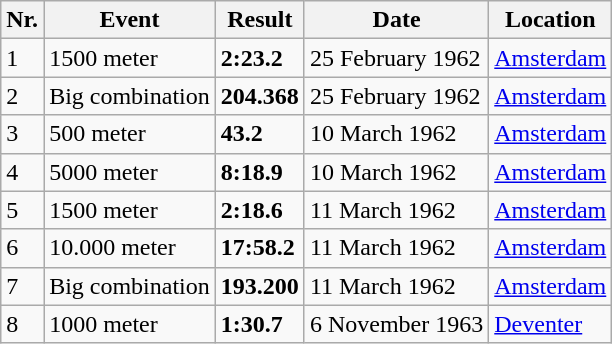<table class="wikitable">
<tr>
<th>Nr.</th>
<th>Event</th>
<th>Result</th>
<th>Date</th>
<th>Location</th>
</tr>
<tr>
<td>1</td>
<td>1500 meter</td>
<td><strong>2:23.2</strong></td>
<td>25 February 1962</td>
<td><a href='#'>Amsterdam</a></td>
</tr>
<tr>
<td>2</td>
<td>Big combination</td>
<td><strong>204.368</strong></td>
<td>25 February 1962</td>
<td><a href='#'>Amsterdam</a></td>
</tr>
<tr>
<td>3</td>
<td>500 meter</td>
<td><strong>43.2</strong></td>
<td>10 March 1962</td>
<td><a href='#'>Amsterdam</a></td>
</tr>
<tr>
<td>4</td>
<td>5000 meter</td>
<td><strong>8:18.9</strong></td>
<td>10 March 1962</td>
<td><a href='#'>Amsterdam</a></td>
</tr>
<tr>
<td>5</td>
<td>1500 meter</td>
<td><strong>2:18.6</strong></td>
<td>11 March 1962</td>
<td><a href='#'>Amsterdam</a></td>
</tr>
<tr>
<td>6</td>
<td>10.000 meter</td>
<td><strong>17:58.2</strong></td>
<td>11 March 1962</td>
<td><a href='#'>Amsterdam</a></td>
</tr>
<tr>
<td>7</td>
<td>Big combination</td>
<td><strong>193.200</strong></td>
<td>11 March 1962</td>
<td><a href='#'>Amsterdam</a></td>
</tr>
<tr>
<td>8</td>
<td>1000 meter</td>
<td><strong>1:30.7</strong></td>
<td>6 November 1963</td>
<td><a href='#'>Deventer</a></td>
</tr>
</table>
